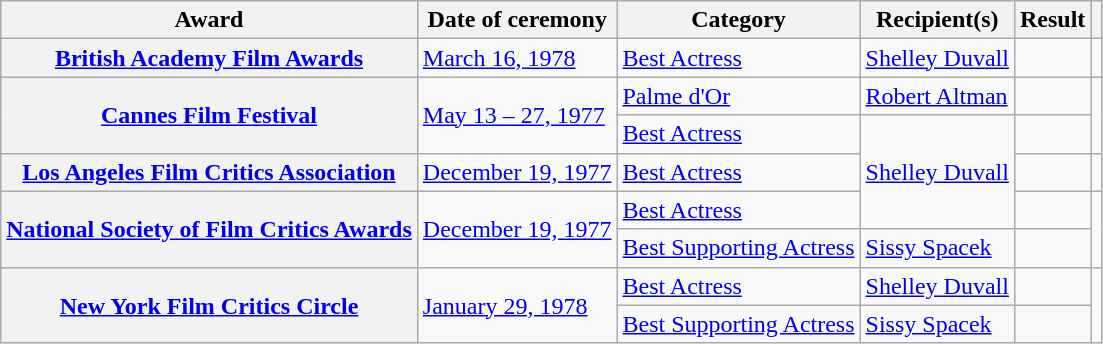<table class="wikitable plainrowheaders sortable">
<tr>
<th scope="col">Award</th>
<th scope="col">Date of ceremony</th>
<th scope="col">Category</th>
<th scope="col">Recipient(s)</th>
<th scope="col">Result</th>
<th scope="col" class="unsortable"></th>
</tr>
<tr>
<th scope="row"><a href='#'>British Academy Film Awards</a></th>
<td rowspan="1"><a href='#'>March 16, 1978</a></td>
<td><a href='#'>Best Actress</a></td>
<td><a href='#'>Shelley Duvall</a></td>
<td></td>
<td rowspan="1"></td>
</tr>
<tr>
<th scope="row" rowspan="2"><a href='#'>Cannes Film Festival</a></th>
<td rowspan="2"><a href='#'>May 13 – 27, 1977</a></td>
<td><a href='#'>Palme d'Or</a></td>
<td><a href='#'>Robert Altman</a></td>
<td></td>
<td rowspan="2"></td>
</tr>
<tr>
<td><a href='#'>Best Actress</a></td>
<td rowspan="3"><a href='#'>Shelley Duvall</a></td>
<td></td>
</tr>
<tr>
<th scope="row"><a href='#'>Los Angeles Film Critics Association</a></th>
<td><a href='#'>December 19, 1977</a></td>
<td><a href='#'>Best Actress</a></td>
<td></td>
<td></td>
</tr>
<tr>
<th scope="row" rowspan="2"><a href='#'>National Society of Film Critics Awards</a></th>
<td rowspan="2"><a href='#'>December 19, 1977</a></td>
<td><a href='#'>Best Actress</a></td>
<td></td>
<td rowspan="2"></td>
</tr>
<tr>
<td><a href='#'>Best Supporting Actress</a></td>
<td><a href='#'>Sissy Spacek</a></td>
<td></td>
</tr>
<tr>
<th scope="row" rowspan="2"><a href='#'>New York Film Critics Circle</a></th>
<td rowspan="2"><a href='#'>January 29, 1978</a></td>
<td><a href='#'>Best Actress</a></td>
<td><a href='#'>Shelley Duvall</a></td>
<td></td>
<td rowspan="2"></td>
</tr>
<tr>
<td><a href='#'>Best Supporting Actress</a></td>
<td><a href='#'>Sissy Spacek</a></td>
<td></td>
</tr>
</table>
